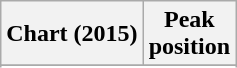<table class="wikitable sortable plainrowheaders">
<tr>
<th>Chart (2015)</th>
<th>Peak<br>position</th>
</tr>
<tr>
</tr>
<tr>
</tr>
<tr>
</tr>
<tr>
</tr>
<tr>
</tr>
</table>
